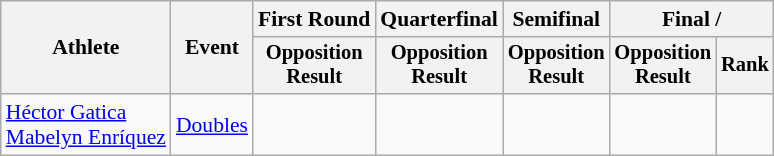<table class=wikitable style=font-size:90%;text-align:center>
<tr>
<th rowspan=2>Athlete</th>
<th rowspan=2>Event</th>
<th>First Round</th>
<th>Quarterfinal</th>
<th>Semifinal</th>
<th colspan=2>Final / </th>
</tr>
<tr style=font-size:95%>
<th>Opposition<br>Result</th>
<th>Opposition<br>Result</th>
<th>Opposition<br>Result</th>
<th>Opposition<br>Result</th>
<th>Rank</th>
</tr>
<tr>
<td align=left><a href='#'>Héctor Gatica</a><br><a href='#'>Mabelyn Enríquez</a></td>
<td align=left><a href='#'>Doubles</a></td>
<td></td>
<td></td>
<td></td>
<td></td>
<td></td>
</tr>
</table>
